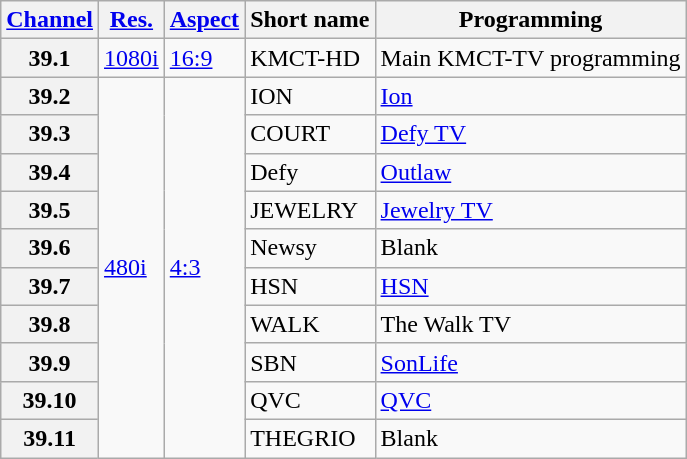<table class="wikitable">
<tr>
<th scope = "col"><a href='#'>Channel</a></th>
<th scope = "col"><a href='#'>Res.</a></th>
<th scope = "col"><a href='#'>Aspect</a></th>
<th scope = "col">Short name</th>
<th scope = "col">Programming</th>
</tr>
<tr>
<th scope = "row">39.1</th>
<td><a href='#'>1080i</a></td>
<td><a href='#'>16:9</a></td>
<td>KMCT-HD</td>
<td>Main KMCT-TV programming</td>
</tr>
<tr>
<th scope = "row">39.2</th>
<td rowspan="10"><a href='#'>480i</a></td>
<td rowspan="10"><a href='#'>4:3</a></td>
<td>ION</td>
<td><a href='#'>Ion</a></td>
</tr>
<tr>
<th scope = "row">39.3</th>
<td>COURT</td>
<td><a href='#'>Defy TV</a></td>
</tr>
<tr>
<th scope = "row">39.4</th>
<td>Defy</td>
<td><a href='#'>Outlaw</a></td>
</tr>
<tr>
<th scope = "row">39.5</th>
<td>JEWELRY</td>
<td><a href='#'>Jewelry TV</a></td>
</tr>
<tr>
<th scope = "row">39.6</th>
<td>Newsy</td>
<td>Blank</td>
</tr>
<tr>
<th scope = "row">39.7</th>
<td>HSN</td>
<td><a href='#'>HSN</a></td>
</tr>
<tr>
<th scope = "row">39.8</th>
<td>WALK</td>
<td>The Walk TV</td>
</tr>
<tr>
<th scope = "row">39.9</th>
<td>SBN</td>
<td><a href='#'>SonLife</a></td>
</tr>
<tr>
<th scope = "row">39.10</th>
<td>QVC</td>
<td><a href='#'>QVC</a></td>
</tr>
<tr>
<th scope = "row">39.11</th>
<td>THEGRIO</td>
<td>Blank</td>
</tr>
</table>
